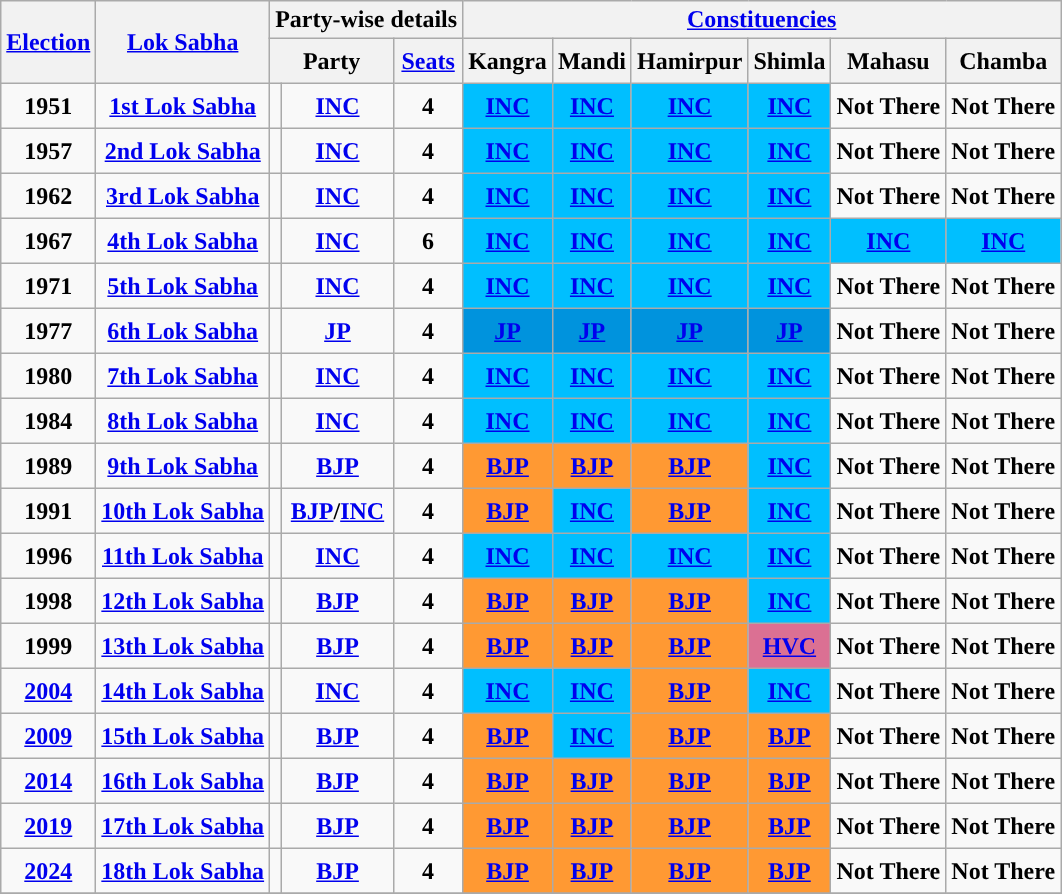<table class="wikitable sortable">
<tr>
<th rowspan="2"><a href='#'>Election</a></th>
<th rowspan="2"><a href='#'>Lok Sabha</a></th>
<th colspan="3">Party-wise details</th>
<th colspan="6"><a href='#'>Constituencies</a></th>
</tr>
<tr style="text-align:center; height:30px;">
<th colspan="2">Party</th>
<th><a href='#'>Seats</a></th>
<th>Kangra</th>
<th>Mandi</th>
<th>Hamirpur</th>
<th>Shimla</th>
<th>Mahasu</th>
<th>Chamba</th>
</tr>
<tr style="text-align:center; height:30px;">
<td><strong>1951</strong></td>
<td><strong><a href='#'>1st Lok Sabha</a></strong></td>
<td style="background-color: "></td>
<td><a href='#'><strong>INC</strong></a></td>
<td><strong>4</strong></td>
<td bgcolor="#00BFFF"><a href='#'><strong>INC</strong></a></td>
<td bgcolor="#00BFFF"><a href='#'><strong>INC</strong></a></td>
<td bgcolor="#00BFFF"><a href='#'><strong>INC</strong></a></td>
<td bgcolor="#00BFFF"><a href='#'><strong>INC</strong></a></td>
<td><strong>Not There</strong></td>
<td><strong>Not There</strong></td>
</tr>
<tr style="text-align:center; height:30px;">
<td><strong>1957</strong></td>
<td><strong><a href='#'>2nd Lok Sabha</a></strong></td>
<td style="background-color: "></td>
<td><a href='#'><strong>INC</strong></a></td>
<td><strong>4</strong></td>
<td bgcolor="#00BFFF"><a href='#'><strong>INC</strong></a></td>
<td bgcolor="#00BFFF"><a href='#'><strong>INC</strong></a></td>
<td bgcolor="#00BFFF"><a href='#'><strong>INC</strong></a></td>
<td bgcolor="#00BFFF"><a href='#'><strong>INC</strong></a></td>
<td><strong>Not There</strong></td>
<td><strong>Not There</strong></td>
</tr>
<tr style="text-align:center; height:30px;">
<td><strong>1962</strong></td>
<td><strong><a href='#'>3rd Lok Sabha</a></strong></td>
<td style="background-color: "></td>
<td><a href='#'><strong>INC</strong></a></td>
<td><strong>4</strong></td>
<td bgcolor="#00BFFF"><a href='#'><strong>INC</strong></a></td>
<td bgcolor="#00BFFF"><a href='#'><strong>INC</strong></a></td>
<td bgcolor="#00BFFF"><a href='#'><strong>INC</strong></a></td>
<td bgcolor="#00BFFF"><a href='#'><strong>INC</strong></a></td>
<td><strong>Not There</strong></td>
<td><strong>Not There</strong></td>
</tr>
<tr style="text-align:center; height:30px;">
<td><strong>1967</strong></td>
<td><strong><a href='#'>4th Lok Sabha</a></strong></td>
<td style="background-color: "></td>
<td><a href='#'><strong>INC</strong></a></td>
<td><strong>6</strong></td>
<td bgcolor="#00BFFF"><a href='#'><strong>INC</strong></a></td>
<td bgcolor="#00BFFF"><a href='#'><strong>INC</strong></a></td>
<td bgcolor="#00BFFF"><a href='#'><strong>INC</strong></a></td>
<td bgcolor="#00BFFF"><a href='#'><strong>INC</strong></a></td>
<td bgcolor="#00BFFF"><a href='#'><strong>INC</strong></a></td>
<td bgcolor="#00BFFF"><a href='#'><strong>INC</strong></a></td>
</tr>
<tr style="text-align:center; height:30px;">
<td><strong>1971</strong></td>
<td><strong><a href='#'>5th Lok Sabha</a></strong></td>
<td style="background-color: "></td>
<td><a href='#'><strong>INC</strong></a></td>
<td><strong>4</strong></td>
<td bgcolor=#00BFFF><a href='#'><strong>INC</strong></a></td>
<td bgcolor=#00BFFF><a href='#'><strong>INC</strong></a></td>
<td bgcolor=#00BFFF><a href='#'><strong>INC</strong></a></td>
<td bgcolor=#00BFFF><a href='#'><strong>INC</strong></a></td>
<td><strong>Not There</strong></td>
<td><strong>Not There</strong></td>
</tr>
<tr style="text-align:center; height:30px;">
<td><strong>1977</strong></td>
<td><strong><a href='#'>6th Lok Sabha</a></strong></td>
<td style="background-color: "></td>
<td><a href='#'><strong>JP</strong></a></td>
<td><strong>4</strong></td>
<td bgcolor=#0093DD><a href='#'><strong>JP</strong></a></td>
<td bgcolor=#0093DD><a href='#'><strong>JP</strong></a></td>
<td bgcolor=#0093DD><a href='#'><strong>JP</strong></a></td>
<td bgcolor=#0093DD><a href='#'><strong>JP</strong></a></td>
<td><strong>Not There</strong></td>
<td><strong>Not There</strong></td>
</tr>
<tr style="text-align:center; height:30px;">
<td><strong>1980</strong></td>
<td><strong><a href='#'>7th Lok Sabha</a></strong></td>
<td style="background-color: "></td>
<td><a href='#'><strong>INC</strong></a></td>
<td><strong>4</strong></td>
<td bgcolor=#00BFFF><a href='#'><strong>INC</strong></a></td>
<td bgcolor=#00BFFF><a href='#'><strong>INC</strong></a></td>
<td bgcolor=#00BFFF><a href='#'><strong>INC</strong></a></td>
<td bgcolor=#00BFFF><a href='#'><strong>INC</strong></a></td>
<td><strong>Not There</strong></td>
<td><strong>Not There</strong></td>
</tr>
<tr style="text-align:center; height:30px;">
<td><strong>1984</strong></td>
<td><strong><a href='#'>8th Lok Sabha</a></strong></td>
<td style="background-color: "></td>
<td><a href='#'><strong>INC</strong></a></td>
<td><strong>4</strong></td>
<td bgcolor=#00BFFF><a href='#'><strong>INC</strong></a></td>
<td bgcolor=#00BFFF><a href='#'><strong>INC</strong></a></td>
<td bgcolor=#00BFFF><a href='#'><strong>INC</strong></a></td>
<td bgcolor=#00BFFF><a href='#'><strong>INC</strong></a></td>
<td><strong>Not There</strong></td>
<td><strong>Not There</strong></td>
</tr>
<tr style="text-align:center; height:30px;">
<td><strong>1989</strong></td>
<td><strong><a href='#'>9th Lok Sabha</a></strong></td>
<td style="background-color: "></td>
<td><a href='#'><strong>BJP</strong></a></td>
<td><strong>4</strong></td>
<td bgcolor=#FF9933><a href='#'><strong>BJP</strong></a></td>
<td bgcolor=#FF9933><a href='#'><strong>BJP</strong></a></td>
<td bgcolor=#FF9933><a href='#'><strong>BJP</strong></a></td>
<td bgcolor=#00BFFF><a href='#'><strong>INC</strong></a></td>
<td><strong>Not There</strong></td>
<td><strong>Not There</strong></td>
</tr>
<tr style="text-align:center; height:30px;">
<td><strong>1991</strong></td>
<td><strong><a href='#'>10th Lok Sabha</a></strong></td>
<td style="background-color: "></td>
<td><a href='#'><strong>BJP</strong></a><strong>/<a href='#'>INC</a></strong></td>
<td><strong>4</strong></td>
<td bgcolor=#FF9933><a href='#'><strong>BJP</strong></a></td>
<td bgcolor=#00BFFF><a href='#'><strong>INC</strong></a></td>
<td bgcolor=#FF9933><a href='#'><strong>BJP</strong></a></td>
<td bgcolor=#00BFFF><a href='#'><strong>INC</strong></a></td>
<td><strong>Not There</strong></td>
<td><strong>Not There</strong></td>
</tr>
<tr style="text-align:center; height:30px;">
<td><strong>1996</strong></td>
<td><strong><a href='#'>11th Lok Sabha</a></strong></td>
<td style="background-color: "></td>
<td><a href='#'><strong>INC</strong></a></td>
<td><strong>4</strong></td>
<td bgcolor=#00BFFF><a href='#'><strong>INC</strong></a></td>
<td bgcolor=#00BFFF><a href='#'><strong>INC</strong></a></td>
<td bgcolor=#00BFFF><a href='#'><strong>INC</strong></a></td>
<td bgcolor=#00BFFF><a href='#'><strong>INC</strong></a></td>
<td><strong>Not There</strong></td>
<td><strong>Not There</strong></td>
</tr>
<tr style="text-align:center; height:30px;">
<td><strong>1998</strong></td>
<td><strong><a href='#'>12th Lok Sabha</a></strong></td>
<td style="background-color: "></td>
<td><a href='#'><strong>BJP</strong></a></td>
<td><strong>4</strong></td>
<td bgcolor=#FF9933><a href='#'><strong>BJP</strong></a></td>
<td bgcolor=#FF9933><a href='#'><strong>BJP</strong></a></td>
<td bgcolor=#FF9933><a href='#'><strong>BJP</strong></a></td>
<td bgcolor=#00BFFF><a href='#'><strong>INC</strong></a></td>
<td><strong>Not There</strong></td>
<td><strong>Not There</strong></td>
</tr>
<tr style="text-align:center; height:30px;">
<td><strong>1999</strong></td>
<td><strong><a href='#'>13th Lok Sabha</a></strong></td>
<td style="background-color: "></td>
<td><a href='#'><strong>BJP</strong></a></td>
<td><strong>4</strong></td>
<td bgcolor=#FF9933><a href='#'><strong>BJP</strong></a></td>
<td bgcolor=#FF9933><a href='#'><strong>BJP</strong></a></td>
<td bgcolor=#FF9933><a href='#'><strong>BJP</strong></a></td>
<td bgcolor=#DB7093><a href='#'><strong>HVC</strong></a></td>
<td><strong>Not There</strong></td>
<td><strong>Not There</strong></td>
</tr>
<tr style="text-align:center; height:30px;">
<td><a href='#'><strong>2004</strong></a></td>
<td><strong><a href='#'>14th Lok Sabha</a></strong></td>
<td style="background-color: "></td>
<td><a href='#'><strong>INC</strong></a></td>
<td><strong>4</strong></td>
<td bgcolor=#00BFFF><a href='#'><strong>INC</strong></a></td>
<td bgcolor=#00BFFF><a href='#'><strong>INC</strong></a></td>
<td bgcolor=#FF9933><a href='#'><strong>BJP</strong></a></td>
<td bgcolor=#00BFFF><a href='#'><strong>INC</strong></a></td>
<td><strong>Not There</strong></td>
<td><strong>Not There</strong></td>
</tr>
<tr style="text-align:center; height:30px;">
<td><a href='#'><strong>2009</strong></a></td>
<td><strong><a href='#'>15th Lok Sabha</a></strong></td>
<td style="background-color: "></td>
<td><a href='#'><strong>BJP</strong></a></td>
<td><strong>4</strong></td>
<td bgcolor=#FF9933><a href='#'><strong>BJP</strong></a></td>
<td bgcolor=#00BFFF><a href='#'><strong>INC</strong></a></td>
<td bgcolor=#FF9933><a href='#'><strong>BJP</strong></a></td>
<td bgcolor=#FF9933><a href='#'><strong>BJP</strong></a></td>
<td><strong>Not There</strong></td>
<td><strong>Not There</strong></td>
</tr>
<tr style="text-align:center; height:30px;">
<td><a href='#'><strong>2014</strong></a></td>
<td><strong><a href='#'>16th Lok Sabha</a></strong></td>
<td style="background-color: "></td>
<td><a href='#'><strong>BJP</strong></a></td>
<td><strong>4</strong></td>
<td bgcolor=#FF9933><a href='#'><strong>BJP</strong></a></td>
<td bgcolor=#FF9933><a href='#'><strong>BJP</strong></a></td>
<td bgcolor=#FF9933><a href='#'><strong>BJP</strong></a></td>
<td bgcolor=#FF9933><a href='#'><strong>BJP</strong></a></td>
<td><strong>Not There</strong></td>
<td><strong>Not There</strong></td>
</tr>
<tr style="text-align:center; height:30px;">
<td><a href='#'><strong>2019</strong></a></td>
<td><strong><a href='#'>17th Lok Sabha</a></strong></td>
<td style="background-color: "></td>
<td><a href='#'><strong>BJP</strong></a></td>
<td><strong>4</strong></td>
<td bgcolor=#FF9933><a href='#'><strong>BJP</strong></a></td>
<td bgcolor=#FF9933><a href='#'><strong>BJP</strong></a></td>
<td bgcolor=#FF9933><a href='#'><strong>BJP</strong></a></td>
<td bgcolor=#FF9933><a href='#'><strong>BJP</strong></a></td>
<td><strong>Not There</strong></td>
<td><strong>Not There</strong></td>
</tr>
<tr style="text-align:center; height:30px;">
<td><a href='#'><strong>2024</strong></a></td>
<td><a href='#'><strong>18th Lok Sabha</strong></a></td>
<td style="background-color: "></td>
<td><a href='#'><strong>BJP</strong></a></td>
<td><strong>4</strong></td>
<td bgcolor=#FF9933><a href='#'><strong>BJP</strong></a></td>
<td bgcolor=#FF9933><a href='#'><strong>BJP</strong></a></td>
<td bgcolor=#FF9933><a href='#'><strong>BJP</strong></a></td>
<td bgcolor=#FF9933><a href='#'><strong>BJP</strong></a></td>
<td><strong>Not There</strong></td>
<td><strong>Not There</strong></td>
</tr>
<tr>
</tr>
</table>
